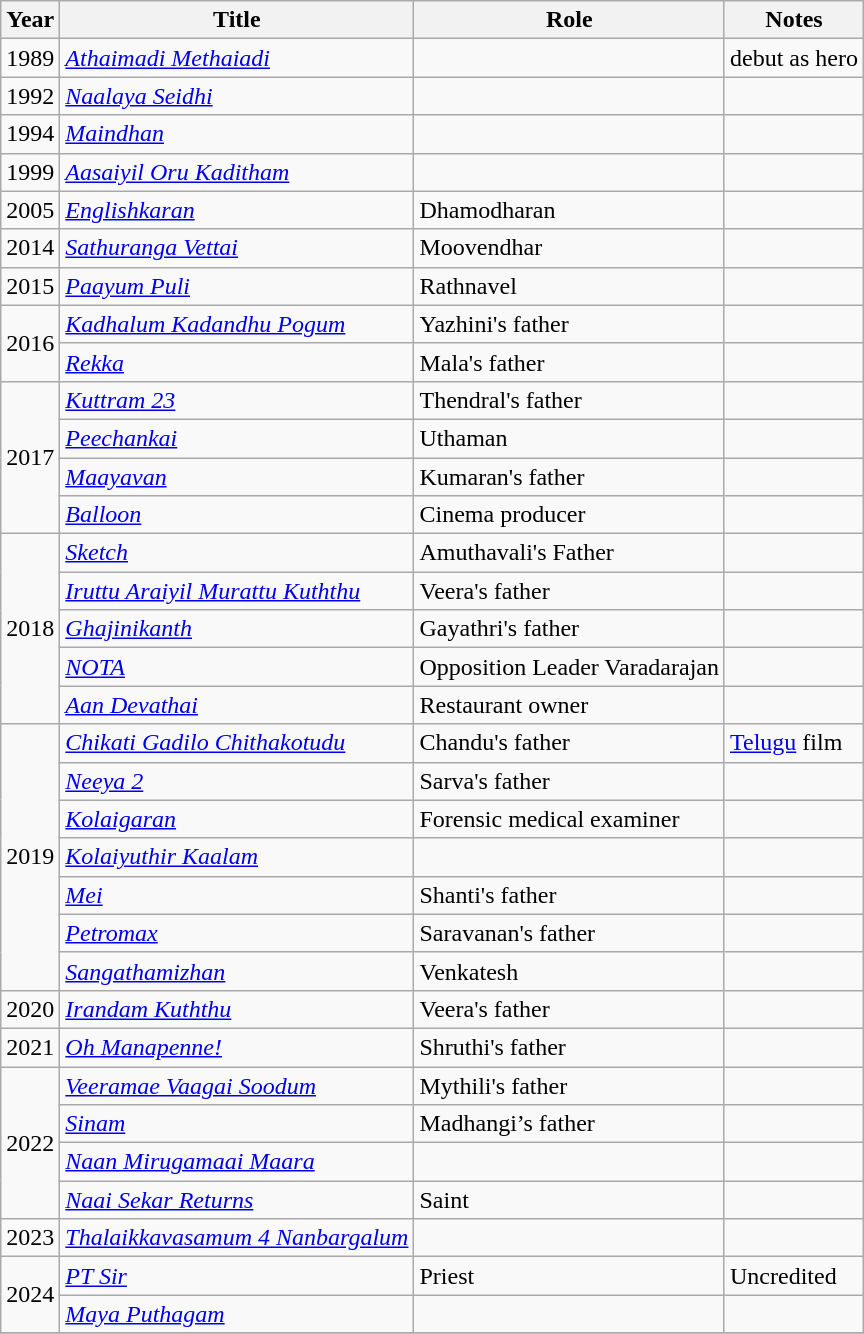<table class="wikitable sortable">
<tr>
<th scope="col">Year</th>
<th scope="col">Title</th>
<th scope="col">Role</th>
<th scope="col" class="unsortable">Notes</th>
</tr>
<tr>
<td>1989</td>
<td><em><a href='#'>Athaimadi Methaiadi</a></em></td>
<td></td>
<td>debut as hero</td>
</tr>
<tr>
<td>1992</td>
<td><em><a href='#'>Naalaya Seidhi</a></em></td>
<td></td>
<td></td>
</tr>
<tr>
<td>1994</td>
<td><em><a href='#'>Maindhan</a></em></td>
<td></td>
<td></td>
</tr>
<tr>
<td>1999</td>
<td><em><a href='#'>Aasaiyil Oru Kaditham</a></em></td>
<td></td>
<td></td>
</tr>
<tr>
<td>2005</td>
<td><em><a href='#'>Englishkaran</a></em></td>
<td>Dhamodharan</td>
<td></td>
</tr>
<tr>
<td>2014</td>
<td><em><a href='#'>Sathuranga Vettai</a></em></td>
<td>Moovendhar</td>
<td></td>
</tr>
<tr>
<td>2015</td>
<td><em><a href='#'>Paayum Puli</a></em></td>
<td>Rathnavel</td>
<td></td>
</tr>
<tr>
<td rowspan="2">2016</td>
<td><em><a href='#'>Kadhalum Kadandhu Pogum</a></em></td>
<td>Yazhini's father</td>
<td></td>
</tr>
<tr>
<td><em><a href='#'>Rekka</a></em></td>
<td>Mala's father</td>
<td></td>
</tr>
<tr>
<td rowspan="4">2017</td>
<td><em><a href='#'>Kuttram 23</a></em></td>
<td>Thendral's father</td>
<td></td>
</tr>
<tr>
<td><em><a href='#'>Peechankai</a></em></td>
<td>Uthaman</td>
<td></td>
</tr>
<tr>
<td><em><a href='#'>Maayavan</a></em></td>
<td>Kumaran's father</td>
<td></td>
</tr>
<tr>
<td><em><a href='#'>Balloon</a></em></td>
<td>Cinema producer</td>
<td></td>
</tr>
<tr>
<td rowspan="5">2018</td>
<td><em><a href='#'>Sketch</a></em></td>
<td>Amuthavali's Father</td>
<td></td>
</tr>
<tr>
<td><em><a href='#'>Iruttu Araiyil Murattu Kuththu</a></em></td>
<td>Veera's father</td>
<td></td>
</tr>
<tr>
<td><em><a href='#'>Ghajinikanth</a></em></td>
<td>Gayathri's father</td>
<td></td>
</tr>
<tr>
<td><em><a href='#'>NOTA</a></em></td>
<td>Opposition Leader Varadarajan</td>
<td></td>
</tr>
<tr>
<td><em><a href='#'>Aan Devathai</a></em></td>
<td>Restaurant owner</td>
<td></td>
</tr>
<tr>
<td rowspan="7">2019</td>
<td><em><a href='#'>Chikati Gadilo Chithakotudu</a></em></td>
<td>Chandu's father</td>
<td><a href='#'>Telugu</a> film</td>
</tr>
<tr>
<td><em><a href='#'>Neeya 2</a></em></td>
<td>Sarva's father</td>
<td></td>
</tr>
<tr>
<td><em><a href='#'>Kolaigaran</a></em></td>
<td>Forensic medical examiner</td>
<td></td>
</tr>
<tr>
<td><em><a href='#'>Kolaiyuthir Kaalam</a></em></td>
<td></td>
<td></td>
</tr>
<tr>
<td><em><a href='#'>Mei</a></em></td>
<td>Shanti's father</td>
<td></td>
</tr>
<tr>
<td><em><a href='#'>Petromax</a></em></td>
<td>Saravanan's father</td>
<td></td>
</tr>
<tr>
<td><em><a href='#'>Sangathamizhan</a></em></td>
<td>Venkatesh</td>
<td></td>
</tr>
<tr>
<td>2020</td>
<td><em><a href='#'>Irandam Kuththu</a></em></td>
<td>Veera's father</td>
<td></td>
</tr>
<tr>
<td>2021</td>
<td><em><a href='#'>Oh Manapenne!</a></em></td>
<td>Shruthi's father</td>
<td></td>
</tr>
<tr>
<td rowspan="4">2022</td>
<td><em><a href='#'>Veeramae Vaagai Soodum</a></em></td>
<td>Mythili's father</td>
<td></td>
</tr>
<tr>
<td><em><a href='#'>Sinam</a></em></td>
<td>Madhangi’s father</td>
<td></td>
</tr>
<tr>
<td><em><a href='#'>Naan Mirugamaai Maara</a></em></td>
<td></td>
<td></td>
</tr>
<tr>
<td><em><a href='#'>Naai Sekar Returns</a></em></td>
<td>Saint</td>
<td></td>
</tr>
<tr>
<td>2023</td>
<td><em><a href='#'>Thalaikkavasamum 4 Nanbargalum</a></em></td>
<td></td>
<td></td>
</tr>
<tr>
<td rowspan="2">2024</td>
<td><em><a href='#'>PT Sir</a></em></td>
<td>Priest</td>
<td>Uncredited</td>
</tr>
<tr>
<td><em><a href='#'>Maya Puthagam</a></em></td>
<td></td>
<td></td>
</tr>
<tr>
</tr>
</table>
